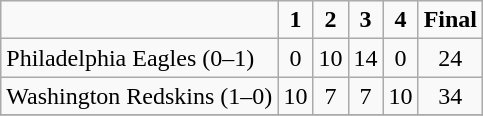<table class="wikitable" 80%>
<tr align="center">
<td></td>
<td><strong>1</strong></td>
<td><strong>2</strong></td>
<td><strong>3</strong></td>
<td><strong>4</strong></td>
<td><strong>Final</strong></td>
</tr>
<tr align="center" bgcolor="">
<td – align="left">Philadelphia Eagles (0–1)</td>
<td>0</td>
<td>10</td>
<td>14</td>
<td>0</td>
<td>24</td>
</tr>
<tr align="center" bgcolor="">
<td – align="left">Washington Redskins (1–0)</td>
<td>10</td>
<td>7</td>
<td>7</td>
<td>10</td>
<td>34</td>
</tr>
<tr align="center" bgcolor="">
</tr>
</table>
